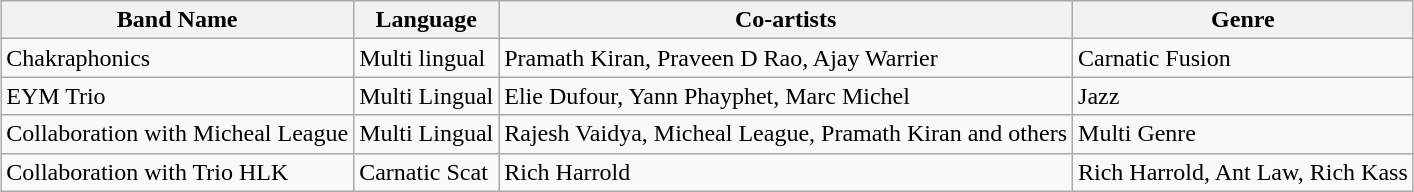<table class="wikitable" style="margin:auto">
<tr>
<th>Band Name</th>
<th>Language</th>
<th>Co-artists</th>
<th>Genre</th>
</tr>
<tr>
<td>Chakraphonics</td>
<td>Multi lingual</td>
<td>Pramath Kiran, Praveen D Rao, Ajay Warrier</td>
<td>Carnatic Fusion</td>
</tr>
<tr>
<td>EYM Trio</td>
<td>Multi Lingual</td>
<td>Elie Dufour, Yann Phayphet, Marc Michel</td>
<td>Jazz</td>
</tr>
<tr>
<td>Collaboration with Micheal League</td>
<td>Multi Lingual</td>
<td>Rajesh Vaidya, Micheal League, Pramath Kiran and others</td>
<td>Multi Genre</td>
</tr>
<tr>
<td>Collaboration with Trio HLK</td>
<td>Carnatic Scat</td>
<td>Rich Harrold</td>
<td>Rich Harrold, Ant Law, Rich Kass</td>
</tr>
</table>
